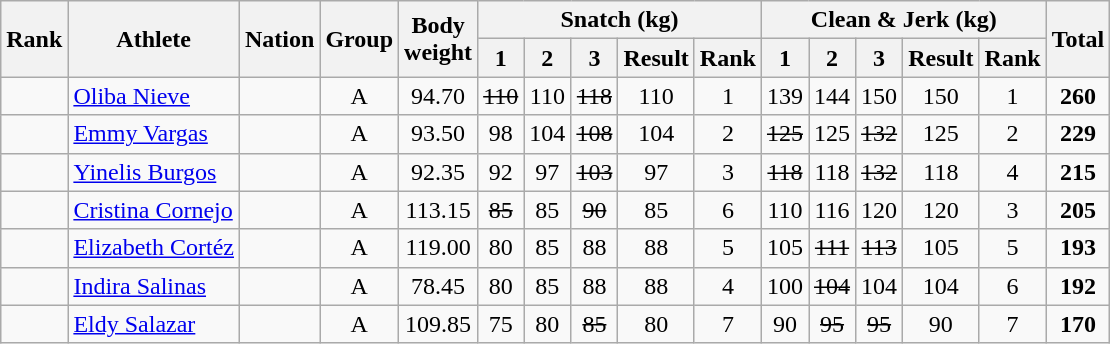<table class="wikitable sortable" style="text-align:center;">
<tr>
<th rowspan=2>Rank</th>
<th rowspan=2>Athlete</th>
<th rowspan=2>Nation</th>
<th rowspan=2>Group</th>
<th rowspan=2>Body<br>weight</th>
<th colspan=5>Snatch (kg)</th>
<th colspan=5>Clean & Jerk (kg)</th>
<th rowspan=2>Total</th>
</tr>
<tr>
<th>1</th>
<th>2</th>
<th>3</th>
<th>Result</th>
<th>Rank</th>
<th>1</th>
<th>2</th>
<th>3</th>
<th>Result</th>
<th>Rank</th>
</tr>
<tr>
<td></td>
<td align=left><a href='#'>Oliba Nieve</a></td>
<td align=left></td>
<td>A</td>
<td>94.70</td>
<td><s>110</s></td>
<td>110</td>
<td><s>118</s></td>
<td>110</td>
<td>1</td>
<td>139</td>
<td>144</td>
<td>150</td>
<td>150</td>
<td>1</td>
<td><strong>260</strong></td>
</tr>
<tr>
<td></td>
<td align=left><a href='#'>Emmy Vargas</a></td>
<td align=left></td>
<td>A</td>
<td>93.50</td>
<td>98</td>
<td>104</td>
<td><s>108</s></td>
<td>104</td>
<td>2</td>
<td><s>125</s></td>
<td>125</td>
<td><s>132</s></td>
<td>125</td>
<td>2</td>
<td><strong>229</strong></td>
</tr>
<tr>
<td></td>
<td align=left><a href='#'>Yinelis Burgos</a></td>
<td align=left></td>
<td>A</td>
<td>92.35</td>
<td>92</td>
<td>97</td>
<td><s>103</s></td>
<td>97</td>
<td>3</td>
<td><s>118</s></td>
<td>118</td>
<td><s>132</s></td>
<td>118</td>
<td>4</td>
<td><strong>215</strong></td>
</tr>
<tr>
<td></td>
<td align=left><a href='#'>Cristina Cornejo</a></td>
<td align=left></td>
<td>A</td>
<td>113.15</td>
<td><s>85</s></td>
<td>85</td>
<td><s>90</s></td>
<td>85</td>
<td>6</td>
<td>110</td>
<td>116</td>
<td>120</td>
<td>120</td>
<td>3</td>
<td><strong>205</strong></td>
</tr>
<tr>
<td></td>
<td align=left><a href='#'>Elizabeth Cortéz</a></td>
<td align=left></td>
<td>A</td>
<td>119.00</td>
<td>80</td>
<td>85</td>
<td>88</td>
<td>88</td>
<td>5</td>
<td>105</td>
<td><s>111</s></td>
<td><s>113</s></td>
<td>105</td>
<td>5</td>
<td><strong>193</strong></td>
</tr>
<tr>
<td></td>
<td align=left><a href='#'>Indira Salinas</a></td>
<td align=left></td>
<td>A</td>
<td>78.45</td>
<td>80</td>
<td>85</td>
<td>88</td>
<td>88</td>
<td>4</td>
<td>100</td>
<td><s>104</s></td>
<td>104</td>
<td>104</td>
<td>6</td>
<td><strong>192</strong></td>
</tr>
<tr>
<td></td>
<td align=left><a href='#'>Eldy Salazar</a></td>
<td align=left></td>
<td>A</td>
<td>109.85</td>
<td>75</td>
<td>80</td>
<td><s>85</s></td>
<td>80</td>
<td>7</td>
<td>90</td>
<td><s>95</s></td>
<td><s>95</s></td>
<td>90</td>
<td>7</td>
<td><strong>170</strong></td>
</tr>
</table>
